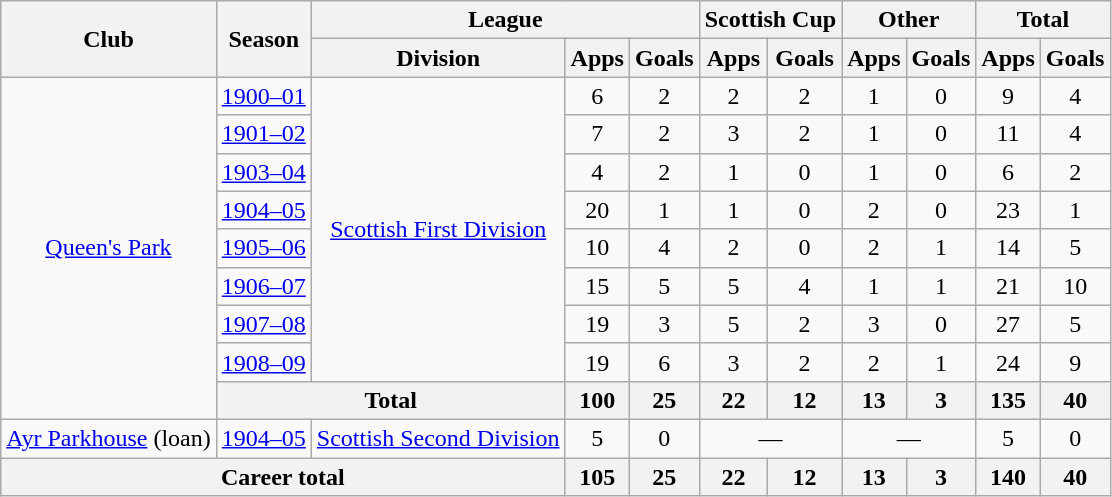<table class="wikitable" style="text-align: center;">
<tr>
<th rowspan="2">Club</th>
<th rowspan="2">Season</th>
<th colspan="3">League</th>
<th colspan="2">Scottish Cup</th>
<th colspan="2">Other</th>
<th colspan="2">Total</th>
</tr>
<tr>
<th>Division</th>
<th>Apps</th>
<th>Goals</th>
<th>Apps</th>
<th>Goals</th>
<th>Apps</th>
<th>Goals</th>
<th>Apps</th>
<th>Goals</th>
</tr>
<tr>
<td rowspan="9"><a href='#'>Queen's Park</a></td>
<td><a href='#'>1900–01</a></td>
<td rowspan="8"><a href='#'>Scottish First Division</a></td>
<td>6</td>
<td>2</td>
<td>2</td>
<td>2</td>
<td>1</td>
<td>0</td>
<td>9</td>
<td>4</td>
</tr>
<tr>
<td><a href='#'>1901–02</a></td>
<td>7</td>
<td>2</td>
<td>3</td>
<td>2</td>
<td>1</td>
<td>0</td>
<td>11</td>
<td>4</td>
</tr>
<tr>
<td><a href='#'>1903–04</a></td>
<td>4</td>
<td>2</td>
<td>1</td>
<td>0</td>
<td>1</td>
<td>0</td>
<td>6</td>
<td>2</td>
</tr>
<tr>
<td><a href='#'>1904–05</a></td>
<td>20</td>
<td>1</td>
<td>1</td>
<td>0</td>
<td>2</td>
<td>0</td>
<td>23</td>
<td>1</td>
</tr>
<tr>
<td><a href='#'>1905–06</a></td>
<td>10</td>
<td>4</td>
<td>2</td>
<td>0</td>
<td>2</td>
<td>1</td>
<td>14</td>
<td>5</td>
</tr>
<tr>
<td><a href='#'>1906–07</a></td>
<td>15</td>
<td>5</td>
<td>5</td>
<td>4</td>
<td>1</td>
<td>1</td>
<td>21</td>
<td>10</td>
</tr>
<tr>
<td><a href='#'>1907–08</a></td>
<td>19</td>
<td>3</td>
<td>5</td>
<td>2</td>
<td>3</td>
<td>0</td>
<td>27</td>
<td>5</td>
</tr>
<tr>
<td><a href='#'>1908–09</a></td>
<td>19</td>
<td>6</td>
<td>3</td>
<td>2</td>
<td>2</td>
<td>1</td>
<td>24</td>
<td>9</td>
</tr>
<tr>
<th colspan="2">Total</th>
<th>100</th>
<th>25</th>
<th>22</th>
<th>12</th>
<th>13</th>
<th>3</th>
<th>135</th>
<th>40</th>
</tr>
<tr>
<td><a href='#'>Ayr Parkhouse</a> (loan)</td>
<td><a href='#'>1904–05</a></td>
<td><a href='#'>Scottish Second Division</a></td>
<td>5</td>
<td>0</td>
<td colspan="2">—</td>
<td colspan="2">—</td>
<td>5</td>
<td>0</td>
</tr>
<tr>
<th colspan="3">Career total</th>
<th>105</th>
<th>25</th>
<th>22</th>
<th>12</th>
<th>13</th>
<th>3</th>
<th>140</th>
<th>40</th>
</tr>
</table>
